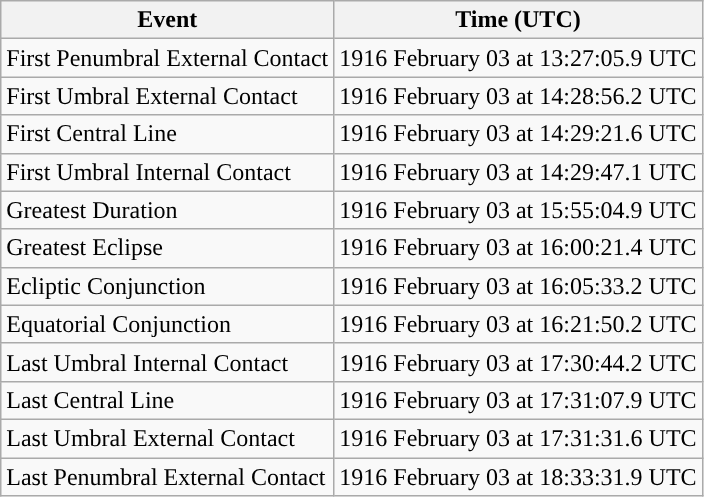<table class="wikitable">
<tr>
<th>Event</th>
<th>Time (UTC)</th>
</tr>
<tr>
<td>First Penumbral External Contact</td>
<td>1916 February 03 at 13:27:05.9 UTC</td>
</tr>
<tr>
<td>First Umbral External Contact</td>
<td>1916 February 03 at 14:28:56.2 UTC</td>
</tr>
<tr>
<td>First Central Line</td>
<td>1916 February 03 at 14:29:21.6 UTC</td>
</tr>
<tr>
<td>First Umbral Internal Contact</td>
<td>1916 February 03 at 14:29:47.1 UTC</td>
</tr>
<tr>
<td>Greatest Duration</td>
<td>1916 February 03 at 15:55:04.9 UTC</td>
</tr>
<tr>
<td>Greatest Eclipse</td>
<td>1916 February 03 at 16:00:21.4 UTC</td>
</tr>
<tr>
<td>Ecliptic Conjunction</td>
<td>1916 February 03 at 16:05:33.2 UTC</td>
</tr>
<tr>
<td>Equatorial Conjunction</td>
<td>1916 February 03 at 16:21:50.2 UTC</td>
</tr>
<tr>
<td>Last Umbral Internal Contact</td>
<td>1916 February 03 at 17:30:44.2 UTC</td>
</tr>
<tr>
<td>Last Central Line</td>
<td>1916 February 03 at 17:31:07.9 UTC</td>
</tr>
<tr>
<td>Last Umbral External Contact</td>
<td>1916 February 03 at 17:31:31.6 UTC</td>
</tr>
<tr>
<td>Last Penumbral External Contact</td>
<td>1916 February 03 at 18:33:31.9 UTC</td>
</tr>
</table>
